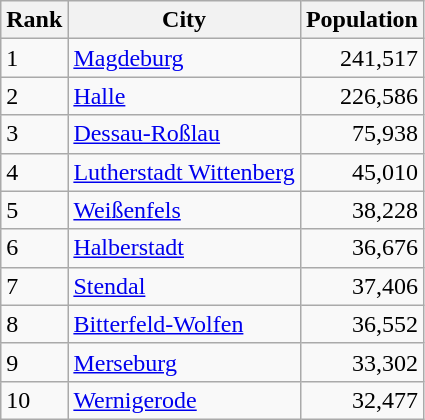<table class="wikitable" style="text-align:right; margin-right:60px ">
<tr>
<th>Rank</th>
<th>City</th>
<th>Population</th>
</tr>
<tr>
<td align=left>1</td>
<td align=left><a href='#'>Magdeburg</a></td>
<td>241,517</td>
</tr>
<tr>
<td align=left>2</td>
<td align=left><a href='#'>Halle</a></td>
<td>226,586</td>
</tr>
<tr>
<td align=left>3</td>
<td align=left><a href='#'>Dessau-Roßlau</a></td>
<td>75,938</td>
</tr>
<tr>
<td align=left>4</td>
<td align=left><a href='#'>Lutherstadt Wittenberg</a></td>
<td>45,010</td>
</tr>
<tr>
<td align="left">5</td>
<td align="left"><a href='#'>Weißenfels</a></td>
<td>38,228</td>
</tr>
<tr>
<td align=left>6</td>
<td align=left><a href='#'>Halberstadt</a></td>
<td>36,676</td>
</tr>
<tr>
<td align=left>7</td>
<td align=left><a href='#'>Stendal</a></td>
<td>37,406</td>
</tr>
<tr>
<td align="left">8</td>
<td align="left"><a href='#'>Bitterfeld-Wolfen</a></td>
<td>36,552</td>
</tr>
<tr>
<td align="left">9</td>
<td align="left"><a href='#'>Merseburg</a></td>
<td>33,302</td>
</tr>
<tr>
<td align="left">10</td>
<td align="left"><a href='#'>Wernigerode</a></td>
<td>32,477</td>
</tr>
</table>
